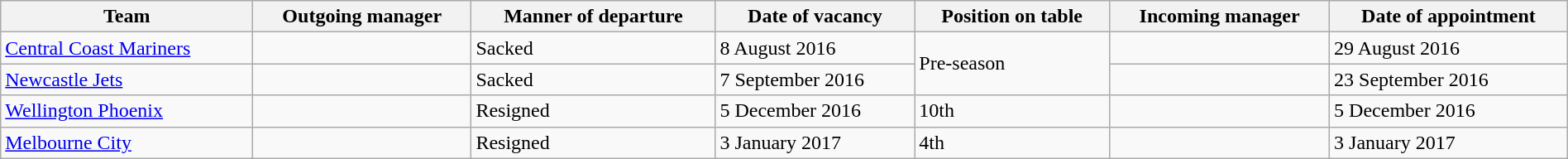<table class="wikitable sortable" style="width:100%;">
<tr>
<th>Team</th>
<th>Outgoing manager</th>
<th>Manner of departure</th>
<th>Date of vacancy</th>
<th>Position on table</th>
<th>Incoming manager</th>
<th>Date of appointment</th>
</tr>
<tr>
<td><a href='#'>Central Coast Mariners</a></td>
<td></td>
<td>Sacked</td>
<td>8 August 2016</td>
<td rowspan="2">Pre-season</td>
<td></td>
<td>29 August 2016</td>
</tr>
<tr>
<td><a href='#'>Newcastle Jets</a></td>
<td></td>
<td>Sacked</td>
<td>7 September 2016</td>
<td></td>
<td>23 September 2016</td>
</tr>
<tr>
<td><a href='#'>Wellington Phoenix</a></td>
<td></td>
<td>Resigned</td>
<td>5 December 2016</td>
<td>10th</td>
<td></td>
<td>5 December 2016</td>
</tr>
<tr>
<td><a href='#'>Melbourne City</a></td>
<td></td>
<td>Resigned</td>
<td>3 January 2017</td>
<td>4th</td>
<td></td>
<td>3 January 2017</td>
</tr>
</table>
